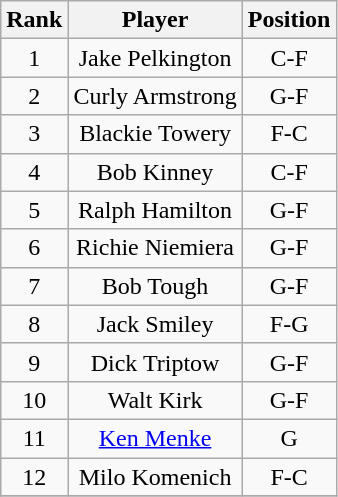<table class="wikitable" style="text-align: center;">
<tr>
<th>Rank</th>
<th>Player</th>
<th>Position</th>
</tr>
<tr>
<td>1</td>
<td>Jake Pelkington</td>
<td>C-F</td>
</tr>
<tr>
<td>2</td>
<td>Curly Armstrong</td>
<td>G-F</td>
</tr>
<tr>
<td>3</td>
<td>Blackie Towery</td>
<td>F-C</td>
</tr>
<tr>
<td>4</td>
<td>Bob Kinney</td>
<td>C-F</td>
</tr>
<tr>
<td>5</td>
<td>Ralph Hamilton</td>
<td>G-F</td>
</tr>
<tr>
<td>6</td>
<td>Richie Niemiera</td>
<td>G-F</td>
</tr>
<tr>
<td>7</td>
<td>Bob Tough</td>
<td>G-F</td>
</tr>
<tr>
<td>8</td>
<td>Jack Smiley</td>
<td>F-G</td>
</tr>
<tr>
<td>9</td>
<td>Dick Triptow</td>
<td>G-F</td>
</tr>
<tr>
<td>10</td>
<td>Walt Kirk</td>
<td>G-F</td>
</tr>
<tr>
<td>11</td>
<td><a href='#'>Ken Menke</a></td>
<td>G</td>
</tr>
<tr>
<td>12</td>
<td>Milo Komenich</td>
<td>F-C<br></td>
</tr>
<tr>
</tr>
</table>
